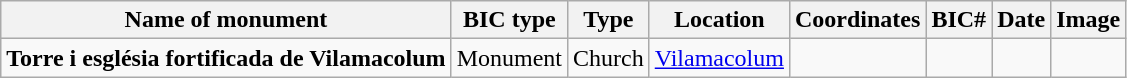<table class="wikitable">
<tr>
<th>Name of monument</th>
<th>BIC type</th>
<th>Type</th>
<th>Location</th>
<th>Coordinates</th>
<th>BIC#</th>
<th>Date</th>
<th>Image</th>
</tr>
<tr>
<td><strong>Torre i església fortificada de Vilamacolum</strong></td>
<td>Monument</td>
<td>Church</td>
<td><a href='#'>Vilamacolum</a></td>
<td></td>
<td></td>
<td></td>
<td></td>
</tr>
</table>
